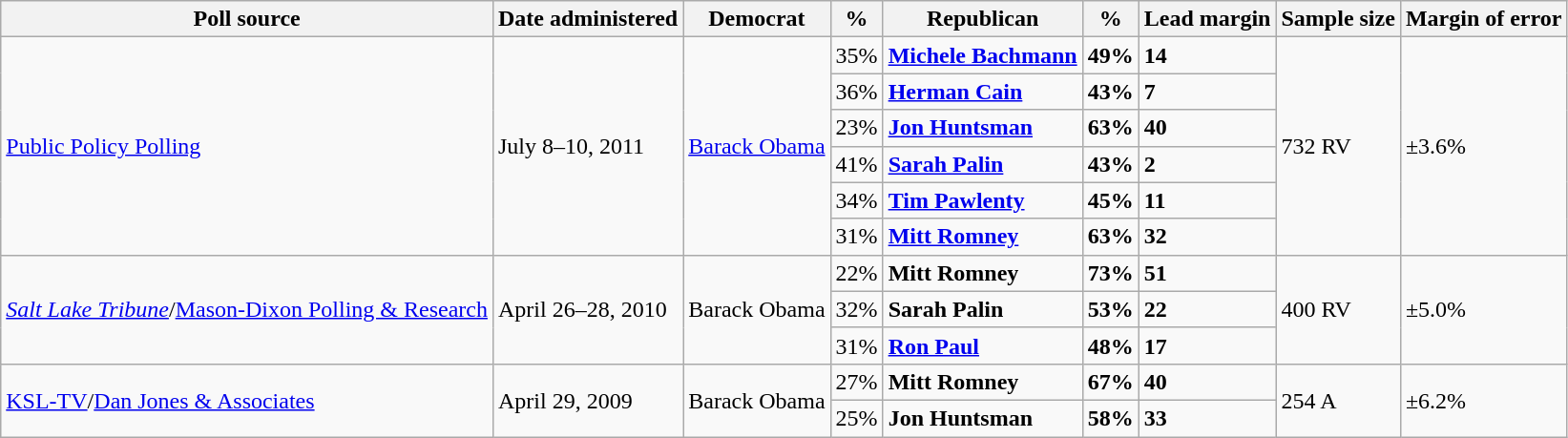<table class="wikitable">
<tr valign=bottom>
<th>Poll source</th>
<th>Date administered</th>
<th>Democrat</th>
<th>%</th>
<th>Republican</th>
<th>%</th>
<th>Lead margin</th>
<th>Sample size</th>
<th>Margin of error</th>
</tr>
<tr>
<td rowspan=6><a href='#'>Public Policy Polling</a></td>
<td rowspan=6>July 8–10, 2011</td>
<td rowspan=6><a href='#'>Barack Obama</a></td>
<td>35%</td>
<td><strong><a href='#'>Michele Bachmann</a></strong></td>
<td><strong>49%</strong></td>
<td><strong>14</strong></td>
<td rowspan=6>732 RV</td>
<td rowspan=6>±3.6%</td>
</tr>
<tr>
<td>36%</td>
<td><strong><a href='#'>Herman Cain</a></strong></td>
<td><strong>43%</strong></td>
<td><strong>7</strong></td>
</tr>
<tr>
<td>23%</td>
<td><strong><a href='#'>Jon Huntsman</a></strong></td>
<td><strong>63%</strong></td>
<td><strong>40</strong></td>
</tr>
<tr>
<td>41%</td>
<td><strong><a href='#'>Sarah Palin</a></strong></td>
<td><strong>43%</strong></td>
<td><strong>2</strong></td>
</tr>
<tr>
<td>34%</td>
<td><strong><a href='#'>Tim Pawlenty</a></strong></td>
<td><strong>45%</strong></td>
<td><strong>11</strong></td>
</tr>
<tr>
<td>31%</td>
<td><strong><a href='#'>Mitt Romney</a></strong></td>
<td><strong>63%</strong></td>
<td><strong>32</strong></td>
</tr>
<tr>
<td rowspan=3><em><a href='#'>Salt Lake Tribune</a></em>/<a href='#'>Mason-Dixon Polling & Research</a></td>
<td rowspan=3>April 26–28, 2010</td>
<td rowspan=3>Barack Obama</td>
<td>22%</td>
<td><strong>Mitt Romney</strong></td>
<td><strong>73%</strong></td>
<td><strong>51</strong></td>
<td rowspan=3>400 RV</td>
<td rowspan=3>±5.0%</td>
</tr>
<tr>
<td>32%</td>
<td><strong>Sarah Palin</strong></td>
<td><strong>53%</strong></td>
<td><strong>22</strong></td>
</tr>
<tr>
<td>31%</td>
<td><strong><a href='#'>Ron Paul</a></strong></td>
<td><strong>48%</strong></td>
<td><strong>17</strong></td>
</tr>
<tr>
<td rowspan=2><a href='#'>KSL-TV</a>/<a href='#'>Dan Jones & Associates</a></td>
<td rowspan=2>April 29, 2009</td>
<td rowspan=2>Barack Obama</td>
<td>27%</td>
<td><strong>Mitt Romney</strong></td>
<td><strong>67%</strong></td>
<td><strong>40</strong></td>
<td rowspan=2>254 A</td>
<td rowspan=2>±6.2%</td>
</tr>
<tr>
<td>25%</td>
<td><strong>Jon Huntsman</strong></td>
<td><strong>58%</strong></td>
<td><strong>33</strong></td>
</tr>
</table>
